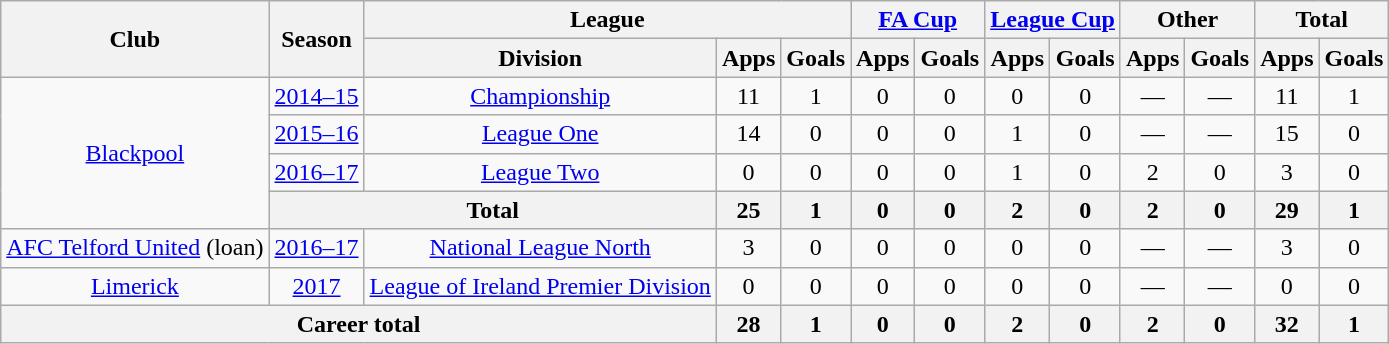<table class="wikitable" style="text-align: center;">
<tr>
<th rowspan="2">Club</th>
<th rowspan="2">Season</th>
<th colspan="3">League</th>
<th colspan="2"><a href='#'>FA Cup</a></th>
<th colspan="2"><a href='#'>League Cup</a></th>
<th colspan="2">Other</th>
<th colspan="2">Total</th>
</tr>
<tr>
<th>Division</th>
<th>Apps</th>
<th>Goals</th>
<th>Apps</th>
<th>Goals</th>
<th>Apps</th>
<th>Goals</th>
<th>Apps</th>
<th>Goals</th>
<th>Apps</th>
<th>Goals</th>
</tr>
<tr>
<td rowspan="4"><a href='#'>Blackpool</a></td>
<td><a href='#'>2014–15</a></td>
<td><a href='#'>Championship</a></td>
<td>11</td>
<td>1</td>
<td>0</td>
<td>0</td>
<td>0</td>
<td>0</td>
<td>—</td>
<td>—</td>
<td>11</td>
<td>1</td>
</tr>
<tr>
<td><a href='#'>2015–16</a></td>
<td><a href='#'>League One</a></td>
<td>14</td>
<td>0</td>
<td>0</td>
<td>0</td>
<td>1</td>
<td>0</td>
<td>—</td>
<td>—</td>
<td>15</td>
<td>0</td>
</tr>
<tr>
<td><a href='#'>2016–17</a></td>
<td><a href='#'>League Two</a></td>
<td>0</td>
<td>0</td>
<td>0</td>
<td>0</td>
<td>1</td>
<td>0</td>
<td>2</td>
<td>0</td>
<td>3</td>
<td>0</td>
</tr>
<tr>
<th colspan=2>Total</th>
<th>25</th>
<th>1</th>
<th>0</th>
<th>0</th>
<th>2</th>
<th>0</th>
<th>2</th>
<th>0</th>
<th>29</th>
<th>1</th>
</tr>
<tr>
<td><a href='#'>AFC Telford United</a> (loan)</td>
<td><a href='#'>2016–17</a></td>
<td><a href='#'>National League North</a></td>
<td>3</td>
<td>0</td>
<td>0</td>
<td>0</td>
<td>0</td>
<td>0</td>
<td>—</td>
<td>—</td>
<td —>3</td>
<td>0</td>
</tr>
<tr>
<td><a href='#'>Limerick</a></td>
<td><a href='#'>2017</a></td>
<td><a href='#'>League of Ireland Premier Division</a></td>
<td>0</td>
<td>0</td>
<td>0</td>
<td>0</td>
<td>0</td>
<td>0</td>
<td>—</td>
<td>—</td>
<td>0</td>
<td>0</td>
</tr>
<tr>
<th colspan="3">Career total</th>
<th>28</th>
<th>1</th>
<th>0</th>
<th>0</th>
<th>2</th>
<th>0</th>
<th>2</th>
<th>0</th>
<th>32</th>
<th>1</th>
</tr>
</table>
